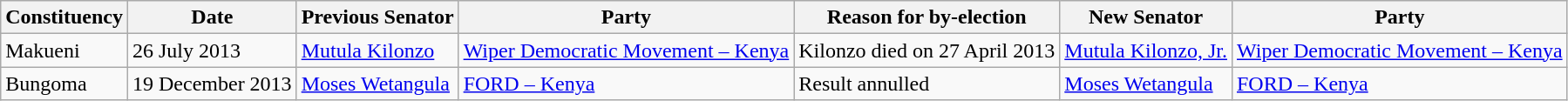<table class=wikitable>
<tr>
<th>Constituency</th>
<th>Date</th>
<th>Previous Senator</th>
<th>Party</th>
<th>Reason for by-election</th>
<th>New Senator</th>
<th>Party</th>
</tr>
<tr>
<td>Makueni</td>
<td>26 July 2013</td>
<td><a href='#'>Mutula Kilonzo</a></td>
<td><a href='#'>Wiper Democratic Movement – Kenya</a></td>
<td>Kilonzo died on 27 April 2013</td>
<td><a href='#'>Mutula Kilonzo, Jr.</a></td>
<td><a href='#'>Wiper Democratic Movement – Kenya</a></td>
</tr>
<tr>
<td>Bungoma</td>
<td>19 December 2013</td>
<td><a href='#'>Moses Wetangula</a></td>
<td><a href='#'>FORD – Kenya</a></td>
<td>Result annulled</td>
<td><a href='#'>Moses Wetangula</a></td>
<td><a href='#'>FORD – Kenya</a></td>
</tr>
</table>
